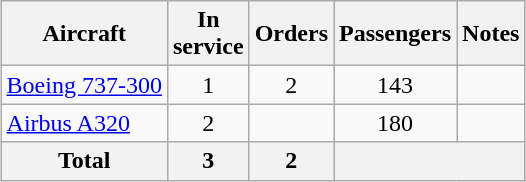<table class="wikitable" style="border-collapse:collapse;margin:1em auto;">
<tr>
<th>Aircraft</th>
<th>In<br>service</th>
<th>Orders</th>
<th>Passengers</th>
<th>Notes</th>
</tr>
<tr>
<td><a href='#'>Boeing 737-300</a></td>
<td align="center">1</td>
<td align="center">2</td>
<td align="center">143</td>
<td></td>
</tr>
<tr>
<td><a href='#'>Airbus A320</a></td>
<td align="center">2</td>
<td align="center"></td>
<td align="center">180</td>
<td></td>
</tr>
<tr>
<th>Total</th>
<th>3</th>
<th>2</th>
<th colspan="2"></th>
</tr>
</table>
